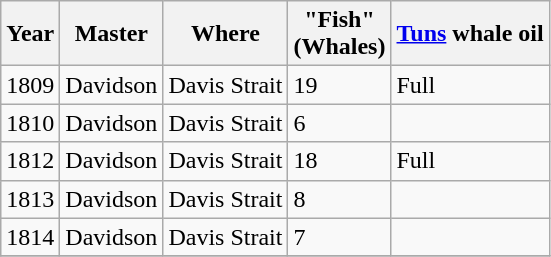<table class="sortable wikitable">
<tr>
<th>Year</th>
<th>Master</th>
<th>Where</th>
<th>"Fish"<br>(Whales)</th>
<th><a href='#'>Tuns</a> whale oil</th>
</tr>
<tr>
<td>1809</td>
<td>Davidson</td>
<td>Davis Strait</td>
<td>19</td>
<td>Full</td>
</tr>
<tr>
<td>1810</td>
<td>Davidson</td>
<td>Davis Strait</td>
<td>6</td>
<td></td>
</tr>
<tr>
<td>1812</td>
<td>Davidson</td>
<td>Davis Strait</td>
<td>18</td>
<td>Full</td>
</tr>
<tr>
<td>1813</td>
<td>Davidson</td>
<td>Davis Strait</td>
<td>8</td>
<td></td>
</tr>
<tr>
<td>1814</td>
<td>Davidson</td>
<td>Davis Strait</td>
<td>7</td>
<td></td>
</tr>
<tr>
</tr>
</table>
